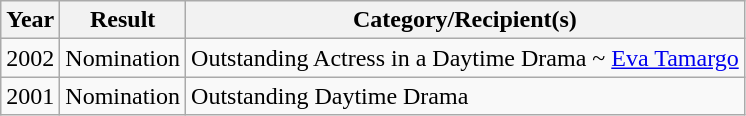<table class="wikitable">
<tr>
<th>Year</th>
<th>Result</th>
<th>Category/Recipient(s)</th>
</tr>
<tr>
<td>2002</td>
<td>Nomination</td>
<td>Outstanding Actress in a Daytime Drama ~ <a href='#'>Eva Tamargo</a></td>
</tr>
<tr>
<td>2001</td>
<td>Nomination</td>
<td>Outstanding Daytime Drama</td>
</tr>
</table>
